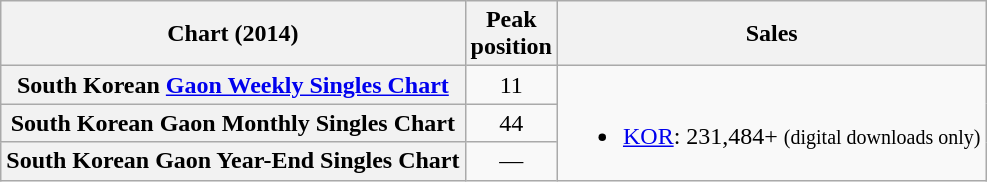<table class="wikitable sortable plainrowheaders">
<tr>
<th scope="col">Chart (2014)</th>
<th scope="col">Peak<br>position</th>
<th scope="col">Sales</th>
</tr>
<tr>
<th scope="row">South Korean <a href='#'>Gaon Weekly Singles Chart</a></th>
<td style="text-align:center;">11</td>
<td rowspan="9"><br><ul><li><a href='#'>KOR</a>: 231,484+ <small>(digital downloads only)</small></li></ul></td>
</tr>
<tr>
<th scope="row">South Korean Gaon Monthly Singles Chart</th>
<td style="text-align:center;">44</td>
</tr>
<tr>
<th scope="row">South Korean Gaon Year-End Singles Chart</th>
<td style="text-align:center;">—</td>
</tr>
</table>
